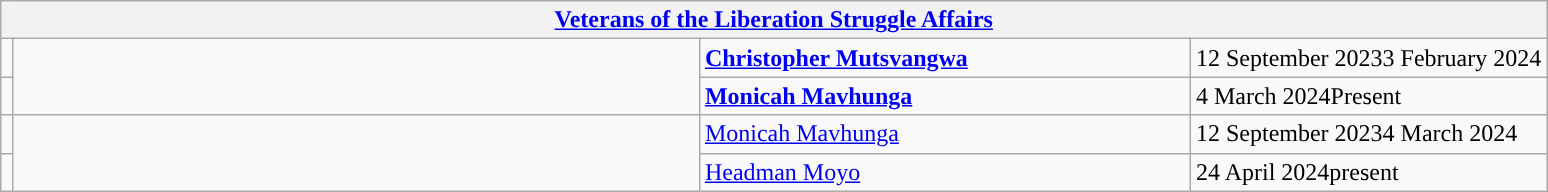<table class="wikitable">
<tr>
<th colspan="4"><a href='#'>Veterans of the Liberation Struggle Affairs</a></th>
</tr>
<tr>
<td style="width: 1px; background: "></td>
<td rowspan="2" style="width: 450px;"></td>
<td style="width: 320px;"> <strong><a href='#'>Christopher Mutsvangwa</a></strong></td>
<td>12 September 20233 February 2024</td>
</tr>
<tr>
<td style="width: 1px; background: "></td>
<td style="width: 320px;"> <strong><a href='#'>Monicah Mavhunga</a></strong></td>
<td>4 March 2024Present</td>
</tr>
<tr>
<td style="width: 1px; background: "></td>
<td rowspan="2" style="width: 450px;"></td>
<td style="width: 320px;"> <a href='#'>Monicah Mavhunga</a></td>
<td>12 September 20234 March 2024</td>
</tr>
<tr>
<td style="width: 1px; background: "></td>
<td style="width: 320px;"> <a href='#'>Headman Moyo</a></td>
<td>24 April 2024present</td>
</tr>
</table>
